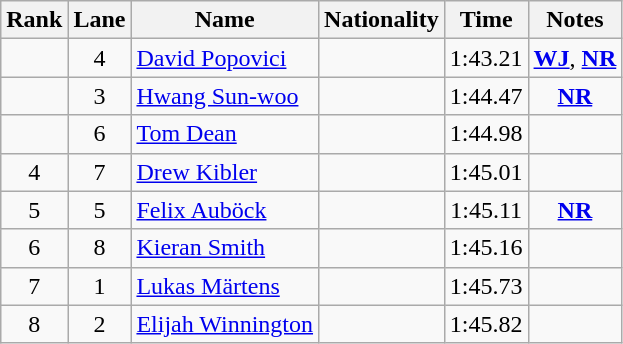<table class="wikitable sortable" style="text-align:center">
<tr>
<th>Rank</th>
<th>Lane</th>
<th>Name</th>
<th>Nationality</th>
<th>Time</th>
<th>Notes</th>
</tr>
<tr>
<td></td>
<td>4</td>
<td align=left><a href='#'>David Popovici</a></td>
<td align=left></td>
<td>1:43.21</td>
<td><strong><a href='#'>WJ</a></strong>,  <strong><a href='#'>NR</a></strong></td>
</tr>
<tr>
<td></td>
<td>3</td>
<td align=left><a href='#'>Hwang Sun-woo</a></td>
<td align=left></td>
<td>1:44.47</td>
<td><strong><a href='#'>NR</a></strong></td>
</tr>
<tr>
<td></td>
<td>6</td>
<td align=left><a href='#'>Tom Dean</a></td>
<td align=left></td>
<td>1:44.98</td>
<td></td>
</tr>
<tr>
<td>4</td>
<td>7</td>
<td align=left><a href='#'>Drew Kibler</a></td>
<td align=left></td>
<td>1:45.01</td>
<td></td>
</tr>
<tr>
<td>5</td>
<td>5</td>
<td align=left><a href='#'>Felix Auböck</a></td>
<td align=left></td>
<td>1:45.11</td>
<td><strong><a href='#'>NR</a></strong></td>
</tr>
<tr>
<td>6</td>
<td>8</td>
<td align=left><a href='#'>Kieran Smith</a></td>
<td align=left></td>
<td>1:45.16</td>
<td></td>
</tr>
<tr>
<td>7</td>
<td>1</td>
<td align=left><a href='#'>Lukas Märtens</a></td>
<td align=left></td>
<td>1:45.73</td>
<td></td>
</tr>
<tr>
<td>8</td>
<td>2</td>
<td align=left><a href='#'>Elijah Winnington</a></td>
<td align=left></td>
<td>1:45.82</td>
<td></td>
</tr>
</table>
